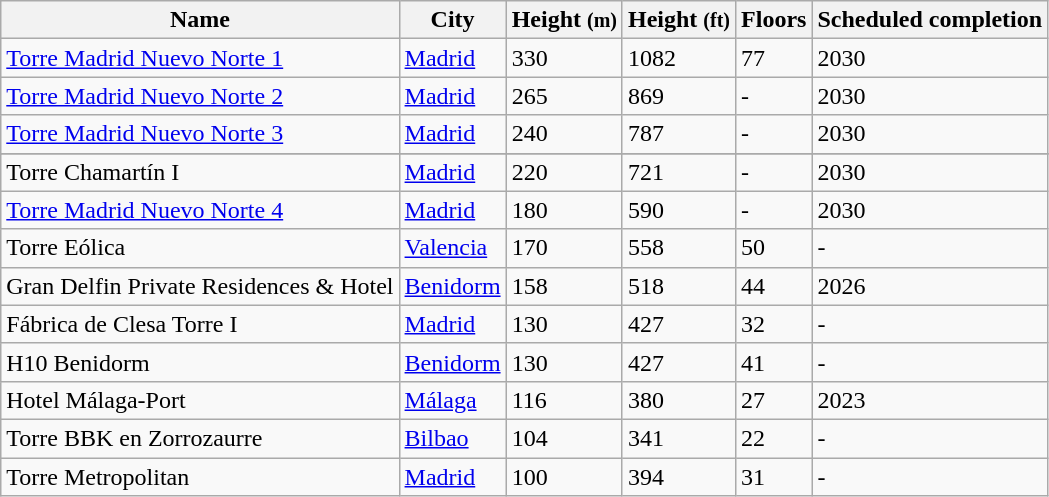<table class="wikitable sortable">
<tr>
<th>Name</th>
<th>City</th>
<th>Height <small>(m)</small></th>
<th>Height <small>(ft)</small></th>
<th>Floors</th>
<th>Scheduled completion</th>
</tr>
<tr>
<td><a href='#'>Torre Madrid Nuevo Norte 1</a></td>
<td><a href='#'>Madrid</a></td>
<td>330</td>
<td>1082</td>
<td>77</td>
<td>2030</td>
</tr>
<tr>
<td><a href='#'>Torre Madrid Nuevo Norte 2</a></td>
<td><a href='#'>Madrid</a></td>
<td>265</td>
<td>869</td>
<td>-</td>
<td>2030</td>
</tr>
<tr>
<td><a href='#'>Torre Madrid Nuevo Norte 3</a></td>
<td><a href='#'>Madrid</a></td>
<td>240</td>
<td>787</td>
<td>-</td>
<td>2030</td>
</tr>
<tr>
</tr>
<tr>
<td>Torre Chamartín I</td>
<td><a href='#'>Madrid</a></td>
<td>220</td>
<td>721</td>
<td>-</td>
<td>2030</td>
</tr>
<tr>
<td><a href='#'>Torre Madrid Nuevo Norte 4</a></td>
<td><a href='#'>Madrid</a></td>
<td>180</td>
<td>590</td>
<td>-</td>
<td>2030</td>
</tr>
<tr>
<td>Torre Eólica</td>
<td><a href='#'>Valencia</a></td>
<td>170</td>
<td>558</td>
<td>50</td>
<td>-</td>
</tr>
<tr>
<td>Gran Delfin Private Residences & Hotel</td>
<td><a href='#'>Benidorm</a></td>
<td>158</td>
<td>518</td>
<td>44</td>
<td>2026</td>
</tr>
<tr>
<td>Fábrica de Clesa Torre I</td>
<td><a href='#'>Madrid</a></td>
<td>130</td>
<td>427</td>
<td>32</td>
<td>-</td>
</tr>
<tr>
<td>H10 Benidorm</td>
<td><a href='#'>Benidorm</a></td>
<td>130</td>
<td>427</td>
<td>41</td>
<td>-</td>
</tr>
<tr>
<td>Hotel Málaga-Port</td>
<td><a href='#'>Málaga</a></td>
<td>116</td>
<td>380</td>
<td>27</td>
<td>2023</td>
</tr>
<tr>
<td>Torre BBK en Zorrozaurre</td>
<td><a href='#'>Bilbao</a></td>
<td>104</td>
<td>341</td>
<td>22</td>
<td>-</td>
</tr>
<tr>
<td>Torre Metropolitan</td>
<td><a href='#'>Madrid</a></td>
<td>100</td>
<td>394</td>
<td>31</td>
<td>-</td>
</tr>
</table>
